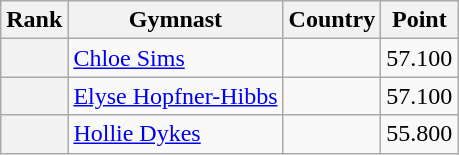<table class="wikitable sortable">
<tr>
<th>Rank</th>
<th>Gymnast</th>
<th>Country</th>
<th>Point</th>
</tr>
<tr>
<th></th>
<td><a href='#'>Chloe Sims</a></td>
<td></td>
<td>57.100</td>
</tr>
<tr>
<th></th>
<td><a href='#'>Elyse Hopfner-Hibbs</a></td>
<td></td>
<td>57.100</td>
</tr>
<tr>
<th></th>
<td><a href='#'>Hollie Dykes</a></td>
<td></td>
<td>55.800</td>
</tr>
</table>
